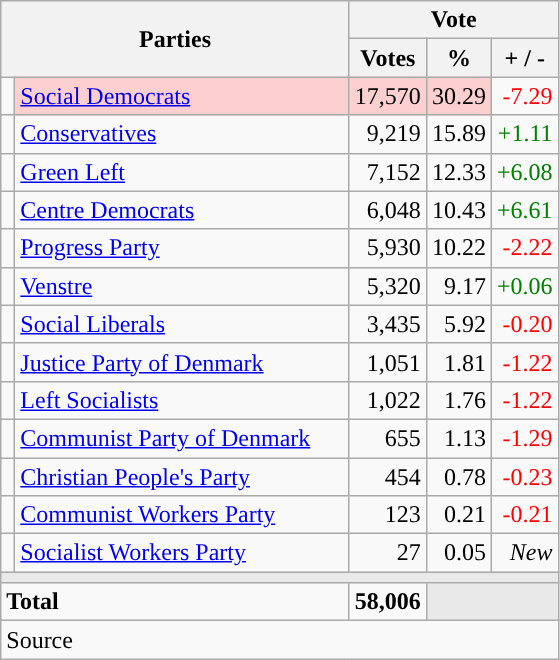<table class="wikitable" style="text-align:right;">
<tr>
<th style="text-align:centre;" rowspan="2" colspan="2" width="225">Parties</th>
<th colspan="3">Vote</th>
</tr>
<tr>
<th width="15">Votes</th>
<th width="15">%</th>
<th width="15">+ / -</th>
</tr>
<tr>
<td width="2" style="color:inherit;background:"></td>
<td bgcolor=#fbd0ce  align="left"><a href='#'>Social Democrats</a></td>
<td bgcolor=#fbd0ce>17,570</td>
<td bgcolor=#fbd0ce>30.29</td>
<td style=color:red;>-7.29</td>
</tr>
<tr>
<td width="2" style="color:inherit;background:"></td>
<td align="left"><a href='#'>Conservatives</a></td>
<td>9,219</td>
<td>15.89</td>
<td style=color:green;>+1.11</td>
</tr>
<tr>
<td width="2" style="color:inherit;background:"></td>
<td align="left"><a href='#'>Green Left</a></td>
<td>7,152</td>
<td>12.33</td>
<td style=color:green;>+6.08</td>
</tr>
<tr>
<td width="2" style="color:inherit;background:"></td>
<td align="left"><a href='#'>Centre Democrats</a></td>
<td>6,048</td>
<td>10.43</td>
<td style=color:green;>+6.61</td>
</tr>
<tr>
<td width="2" style="color:inherit;background:"></td>
<td align="left"><a href='#'>Progress Party</a></td>
<td>5,930</td>
<td>10.22</td>
<td style=color:red;>-2.22</td>
</tr>
<tr>
<td width="2" style="color:inherit;background:"></td>
<td align="left"><a href='#'>Venstre</a></td>
<td>5,320</td>
<td>9.17</td>
<td style=color:green;>+0.06</td>
</tr>
<tr>
<td width="2" style="color:inherit;background:"></td>
<td align="left"><a href='#'>Social Liberals</a></td>
<td>3,435</td>
<td>5.92</td>
<td style=color:red;>-0.20</td>
</tr>
<tr>
<td width="2" style="color:inherit;background:"></td>
<td align="left"><a href='#'>Justice Party of Denmark</a></td>
<td>1,051</td>
<td>1.81</td>
<td style=color:red;>-1.22</td>
</tr>
<tr>
<td width="2" style="color:inherit;background:"></td>
<td align="left"><a href='#'>Left Socialists</a></td>
<td>1,022</td>
<td>1.76</td>
<td style=color:red;>-1.22</td>
</tr>
<tr>
<td width="2" style="color:inherit;background:"></td>
<td align="left"><a href='#'>Communist Party of Denmark</a></td>
<td>655</td>
<td>1.13</td>
<td style=color:red;>-1.29</td>
</tr>
<tr>
<td width="2" style="color:inherit;background:"></td>
<td align="left"><a href='#'>Christian People's Party</a></td>
<td>454</td>
<td>0.78</td>
<td style=color:red;>-0.23</td>
</tr>
<tr>
<td width="2" style="color:inherit;background:"></td>
<td align="left"><a href='#'>Communist Workers Party</a></td>
<td>123</td>
<td>0.21</td>
<td style=color:red;>-0.21</td>
</tr>
<tr>
<td width="2" style="color:inherit;background:"></td>
<td align="left"><a href='#'>Socialist Workers Party</a></td>
<td>27</td>
<td>0.05</td>
<td><em>New</em></td>
</tr>
<tr>
<td colspan="7" bgcolor="#E9E9E9"></td>
</tr>
<tr>
<td align="left" colspan="2"><strong>Total</strong></td>
<td><strong>58,006</strong></td>
<td bgcolor="#E9E9E9" colspan="2"></td>
</tr>
<tr>
<td align="left" colspan="6">Source</td>
</tr>
</table>
